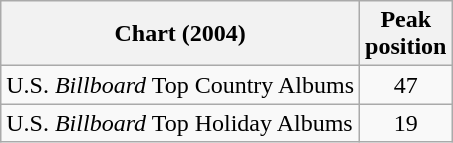<table class="wikitable">
<tr>
<th>Chart (2004)</th>
<th>Peak<br>position</th>
</tr>
<tr>
<td>U.S. <em>Billboard</em> Top Country Albums</td>
<td align="center">47</td>
</tr>
<tr>
<td>U.S. <em>Billboard</em> Top Holiday Albums</td>
<td align="center">19</td>
</tr>
</table>
